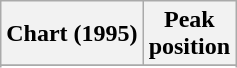<table class="wikitable sortable">
<tr>
<th>Chart (1995)</th>
<th>Peak<br>position</th>
</tr>
<tr>
</tr>
<tr>
</tr>
</table>
